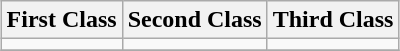<table class="wikitable" style="margin:1em auto;text-align:center;">
<tr>
<th>First Class</th>
<th>Second Class</th>
<th>Third Class</th>
</tr>
<tr>
<td></td>
<td></td>
<td></td>
</tr>
<tr>
</tr>
</table>
